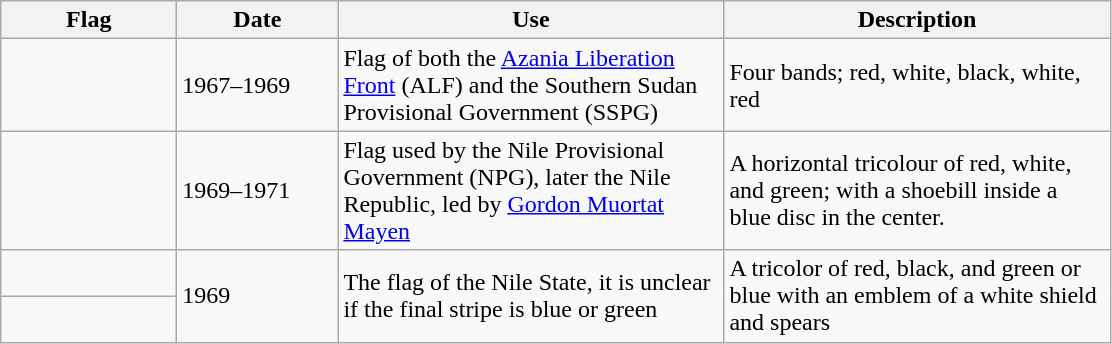<table class="wikitable">
<tr>
<th style="width:110px;">Flag</th>
<th style="width:100px;">Date</th>
<th style="width:250px;">Use</th>
<th style="width:250px;">Description</th>
</tr>
<tr>
<td></td>
<td>1967–1969</td>
<td>Flag of both the <a href='#'>Azania Liberation Front</a> (ALF) and the Southern Sudan Provisional Government (SSPG)</td>
<td>Four bands; red, white, black, white, red</td>
</tr>
<tr>
<td></td>
<td>1969–1971</td>
<td>Flag used by the Nile Provisional Government (NPG), later the Nile Republic, led by <a href='#'>Gordon Muortat Mayen</a></td>
<td>A horizontal tricolour of red, white, and green; with a shoebill inside a blue disc in the center.</td>
</tr>
<tr>
<td></td>
<td rowspan="2">1969</td>
<td rowspan="2">The flag of the Nile State, it is unclear if the final stripe is blue or green</td>
<td rowspan="2">A tricolor of red, black, and green or blue with an emblem of a white shield and spears</td>
</tr>
<tr>
<td></td>
</tr>
</table>
